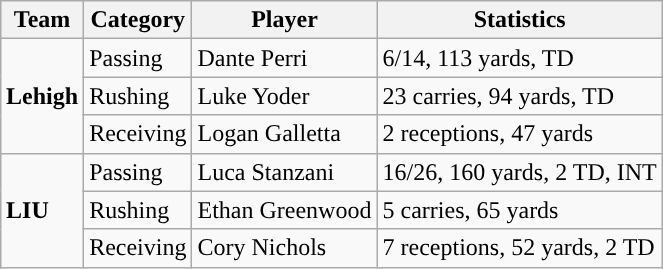<table class="wikitable" style="float: right;">
<tr>
<th>Team</th>
<th>Category</th>
<th>Player</th>
<th>Statistics</th>
</tr>
<tr>
<td rowspan=3><strong>Lehigh</strong></td>
<td>Passing</td>
<td>Dante Perri</td>
<td>6/14, 113 yards, TD</td>
</tr>
<tr>
<td>Rushing</td>
<td>Luke Yoder</td>
<td>23 carries, 94 yards, TD</td>
</tr>
<tr>
<td>Receiving</td>
<td>Logan Galletta</td>
<td>2 receptions, 47 yards</td>
</tr>
<tr>
<td rowspan=3><strong>LIU</strong></td>
<td>Passing</td>
<td>Luca Stanzani</td>
<td>16/26, 160 yards, 2 TD, INT</td>
</tr>
<tr>
<td>Rushing</td>
<td>Ethan Greenwood</td>
<td>5 carries, 65 yards</td>
</tr>
<tr>
<td>Receiving</td>
<td>Cory Nichols</td>
<td>7 receptions, 52 yards, 2 TD</td>
</tr>
</table>
